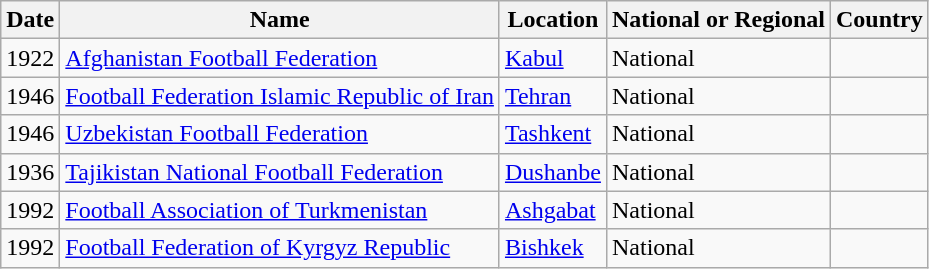<table class="sortable wikitable">
<tr>
<th>Date</th>
<th>Name</th>
<th>Location</th>
<th>National or Regional</th>
<th>Country</th>
</tr>
<tr>
<td>1922</td>
<td><a href='#'>Afghanistan Football Federation</a></td>
<td><a href='#'>Kabul</a></td>
<td>National</td>
<td></td>
</tr>
<tr>
<td>1946</td>
<td><a href='#'>Football Federation Islamic Republic of Iran</a></td>
<td><a href='#'>Tehran</a></td>
<td>National</td>
<td></td>
</tr>
<tr>
<td>1946</td>
<td><a href='#'>Uzbekistan Football Federation</a></td>
<td><a href='#'>Tashkent</a></td>
<td>National</td>
<td></td>
</tr>
<tr>
<td>1936</td>
<td><a href='#'>Tajikistan National Football Federation</a></td>
<td><a href='#'>Dushanbe</a></td>
<td>National</td>
<td></td>
</tr>
<tr>
<td>1992</td>
<td><a href='#'>Football Association of Turkmenistan</a></td>
<td><a href='#'>Ashgabat</a></td>
<td>National</td>
<td></td>
</tr>
<tr>
<td>1992</td>
<td><a href='#'>Football Federation of Kyrgyz Republic</a></td>
<td><a href='#'>Bishkek</a></td>
<td>National</td>
<td></td>
</tr>
</table>
